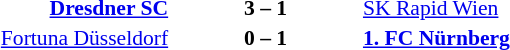<table width=100% cellspacing=1>
<tr>
<th width=25%></th>
<th width=10%></th>
<th width=25%></th>
<th></th>
</tr>
<tr style=font-size:90%>
<td align=right><strong><a href='#'>Dresdner SC</a></strong></td>
<td align=center><strong>3 – 1</strong></td>
<td><a href='#'>SK Rapid Wien</a></td>
</tr>
<tr style=font-size:90%>
<td align=right><a href='#'>Fortuna Düsseldorf</a></td>
<td align=center><strong>0 – 1</strong></td>
<td><strong><a href='#'>1. FC Nürnberg</a></strong></td>
</tr>
</table>
